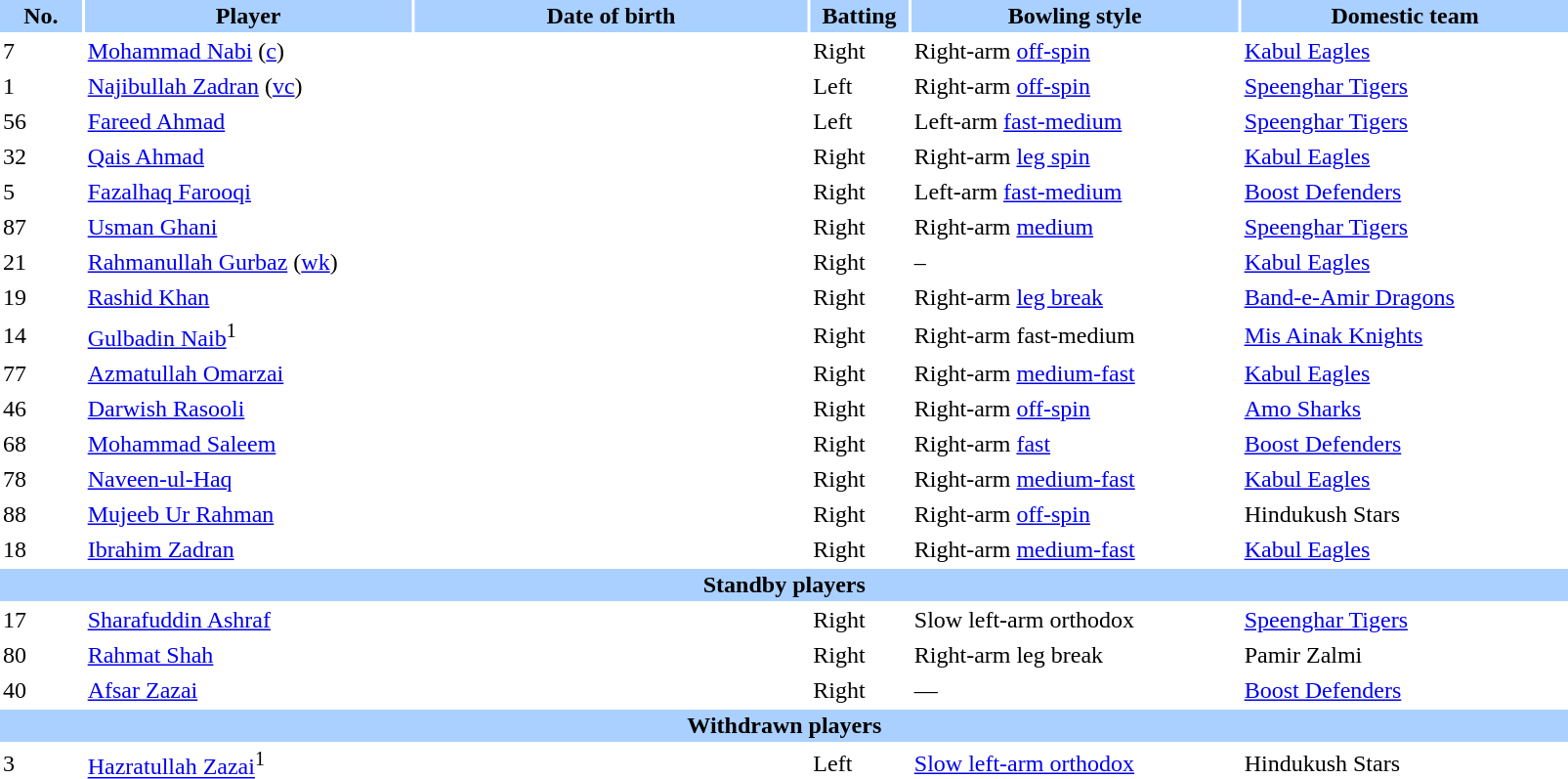<table class="sortable" style="width:85%;" border="0" cellspacing="2" cellpadding="2">
<tr style="background:#aad0ff;">
<th scope="col" width="5%">No.</th>
<th width=20%>Player</th>
<th width=24%>Date of birth</th>
<th width=6%>Batting</th>
<th width=20%>Bowling style</th>
<th width=20%>Domestic team</th>
</tr>
<tr>
<td>7</td>
<td><a href='#'>Mohammad Nabi</a> (<a href='#'>c</a>)</td>
<td></td>
<td>Right</td>
<td>Right-arm <a href='#'>off-spin</a></td>
<td><a href='#'>Kabul Eagles</a></td>
</tr>
<tr>
<td>1</td>
<td><a href='#'>Najibullah Zadran</a> (<a href='#'>vc</a>)</td>
<td></td>
<td>Left</td>
<td>Right-arm <a href='#'>off-spin</a></td>
<td><a href='#'>Speenghar Tigers</a></td>
</tr>
<tr>
<td>56</td>
<td><a href='#'>Fareed Ahmad</a></td>
<td></td>
<td>Left</td>
<td>Left-arm <a href='#'>fast-medium</a></td>
<td><a href='#'>Speenghar Tigers</a></td>
</tr>
<tr>
<td>32</td>
<td><a href='#'>Qais Ahmad</a></td>
<td></td>
<td>Right</td>
<td>Right-arm <a href='#'>leg spin</a></td>
<td><a href='#'>Kabul Eagles</a></td>
</tr>
<tr>
<td>5</td>
<td><a href='#'>Fazalhaq Farooqi</a></td>
<td></td>
<td>Right</td>
<td>Left-arm <a href='#'>fast-medium</a></td>
<td><a href='#'>Boost Defenders</a></td>
</tr>
<tr>
<td>87</td>
<td><a href='#'>Usman Ghani</a></td>
<td></td>
<td>Right</td>
<td>Right-arm <a href='#'>medium</a></td>
<td><a href='#'>Speenghar Tigers</a></td>
</tr>
<tr>
<td>21</td>
<td><a href='#'>Rahmanullah Gurbaz</a> (<a href='#'>wk</a>)</td>
<td></td>
<td>Right</td>
<td>–</td>
<td><a href='#'>Kabul Eagles</a></td>
</tr>
<tr>
<td>19</td>
<td><a href='#'>Rashid Khan</a></td>
<td></td>
<td>Right</td>
<td>Right-arm <a href='#'>leg break</a></td>
<td><a href='#'>Band-e-Amir Dragons</a></td>
</tr>
<tr>
<td>14</td>
<td><a href='#'>Gulbadin Naib</a><sup>1</sup></td>
<td></td>
<td>Right</td>
<td>Right-arm fast-medium</td>
<td><a href='#'>Mis Ainak Knights</a></td>
</tr>
<tr>
<td>77</td>
<td><a href='#'>Azmatullah Omarzai</a></td>
<td></td>
<td>Right</td>
<td>Right-arm <a href='#'>medium-fast</a></td>
<td><a href='#'>Kabul Eagles</a></td>
</tr>
<tr>
<td>46</td>
<td><a href='#'>Darwish Rasooli</a></td>
<td></td>
<td>Right</td>
<td>Right-arm <a href='#'>off-spin</a></td>
<td><a href='#'>Amo Sharks</a></td>
</tr>
<tr>
<td>68</td>
<td><a href='#'>Mohammad Saleem</a></td>
<td></td>
<td>Right</td>
<td>Right-arm <a href='#'>fast</a></td>
<td><a href='#'>Boost Defenders</a></td>
</tr>
<tr>
<td>78</td>
<td><a href='#'>Naveen-ul-Haq</a></td>
<td></td>
<td>Right</td>
<td>Right-arm <a href='#'>medium-fast</a></td>
<td><a href='#'>Kabul Eagles</a></td>
</tr>
<tr>
<td>88</td>
<td><a href='#'>Mujeeb Ur Rahman</a></td>
<td></td>
<td>Right</td>
<td>Right-arm <a href='#'>off-spin</a></td>
<td>Hindukush Stars</td>
</tr>
<tr>
<td>18</td>
<td><a href='#'>Ibrahim Zadran</a></td>
<td></td>
<td>Right</td>
<td>Right-arm <a href='#'>medium-fast</a></td>
<td><a href='#'>Kabul Eagles</a></td>
</tr>
<tr style="background:#aad0ff;">
<th colspan="6">Standby players</th>
</tr>
<tr>
<td>17</td>
<td><a href='#'>Sharafuddin Ashraf</a></td>
<td></td>
<td>Right</td>
<td>Slow left-arm orthodox</td>
<td><a href='#'>Speenghar Tigers</a></td>
</tr>
<tr>
<td>80</td>
<td><a href='#'>Rahmat Shah</a></td>
<td></td>
<td>Right</td>
<td>Right-arm leg break</td>
<td>Pamir Zalmi</td>
</tr>
<tr>
<td>40</td>
<td><a href='#'>Afsar Zazai</a></td>
<td></td>
<td>Right</td>
<td>—</td>
<td><a href='#'>Boost Defenders</a></td>
</tr>
<tr style="background:#aad0ff;">
<th colspan="6">Withdrawn players</th>
</tr>
<tr>
<td>3</td>
<td><a href='#'>Hazratullah Zazai</a><sup>1</sup></td>
<td></td>
<td>Left</td>
<td><a href='#'>Slow left-arm orthodox</a></td>
<td>Hindukush Stars</td>
</tr>
</table>
